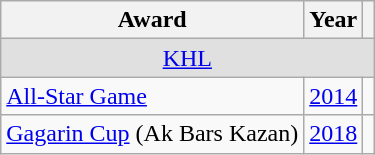<table class="wikitable">
<tr>
<th>Award</th>
<th>Year</th>
<th></th>
</tr>
<tr ALIGN="center" bgcolor="#e0e0e0">
<td colspan="3"><a href='#'>KHL</a></td>
</tr>
<tr>
<td><a href='#'>All-Star Game</a></td>
<td><a href='#'>2014</a></td>
<td></td>
</tr>
<tr>
<td><a href='#'>Gagarin Cup</a> (Ak Bars Kazan)</td>
<td><a href='#'>2018</a></td>
<td></td>
</tr>
</table>
